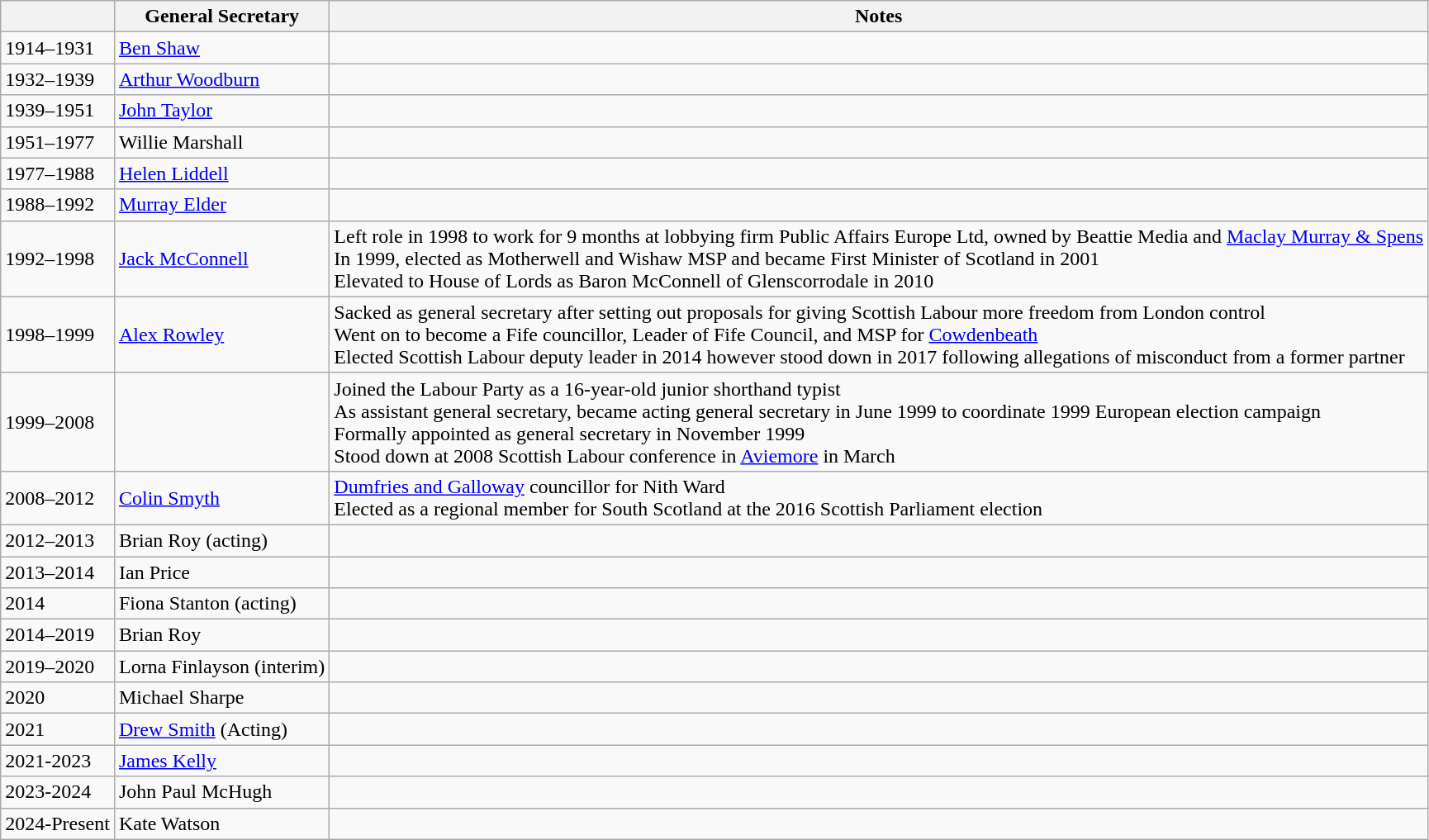<table class="wikitable">
<tr>
<th></th>
<th>General Secretary</th>
<th>Notes</th>
</tr>
<tr>
<td>1914–1931</td>
<td><a href='#'>Ben Shaw</a></td>
<td></td>
</tr>
<tr>
<td>1932–1939</td>
<td><a href='#'>Arthur Woodburn</a></td>
<td></td>
</tr>
<tr>
<td>1939–1951</td>
<td><a href='#'>John Taylor</a></td>
<td></td>
</tr>
<tr>
<td>1951–1977</td>
<td>Willie Marshall</td>
<td></td>
</tr>
<tr>
<td>1977–1988</td>
<td><a href='#'>Helen Liddell</a></td>
<td></td>
</tr>
<tr>
<td>1988–1992</td>
<td><a href='#'>Murray Elder</a></td>
<td></td>
</tr>
<tr>
<td>1992–1998</td>
<td><a href='#'>Jack McConnell</a></td>
<td>Left role in 1998 to work for 9 months at lobbying firm Public Affairs Europe Ltd, owned by Beattie Media and <a href='#'>Maclay Murray & Spens</a><br>In 1999, elected as Motherwell and Wishaw MSP and became First Minister of Scotland in 2001<br>Elevated to House of Lords as Baron McConnell of Glenscorrodale in 2010</td>
</tr>
<tr>
<td>1998–1999</td>
<td><a href='#'>Alex Rowley</a></td>
<td>Sacked as general secretary after setting out proposals for giving Scottish Labour more freedom from London control<br>Went on to become a Fife councillor, Leader of Fife Council, and MSP for <a href='#'>Cowdenbeath</a><br>Elected Scottish Labour deputy leader in 2014 however stood down in 2017 following allegations of misconduct from a former partner</td>
</tr>
<tr>
<td>1999–2008</td>
<td></td>
<td>Joined the Labour Party as a 16-year-old junior shorthand typist<br>As assistant general secretary, became acting general secretary in June 1999 to coordinate 1999 European election campaign<br>Formally appointed as general secretary in November 1999<br>Stood down at 2008 Scottish Labour conference in <a href='#'>Aviemore</a> in March</td>
</tr>
<tr>
<td>2008–2012</td>
<td><a href='#'>Colin Smyth</a></td>
<td><a href='#'>Dumfries and Galloway</a> councillor for Nith Ward<br>Elected as a regional member for South Scotland at the 2016 Scottish Parliament election</td>
</tr>
<tr>
<td>2012–2013</td>
<td>Brian Roy (acting)</td>
<td></td>
</tr>
<tr>
<td>2013–2014</td>
<td>Ian Price</td>
<td></td>
</tr>
<tr>
<td>2014</td>
<td>Fiona Stanton (acting)</td>
<td></td>
</tr>
<tr>
<td>2014–2019</td>
<td>Brian Roy</td>
<td></td>
</tr>
<tr>
<td>2019–2020</td>
<td>Lorna Finlayson (interim)</td>
<td></td>
</tr>
<tr>
<td>2020</td>
<td>Michael Sharpe</td>
<td></td>
</tr>
<tr>
<td>2021</td>
<td><a href='#'>Drew Smith</a> (Acting)</td>
<td></td>
</tr>
<tr>
<td>2021-2023</td>
<td><a href='#'>James Kelly</a></td>
<td></td>
</tr>
<tr>
<td>2023-2024</td>
<td>John Paul McHugh</td>
<td></td>
</tr>
<tr>
<td>2024-Present</td>
<td>Kate Watson</td>
<td></td>
</tr>
</table>
